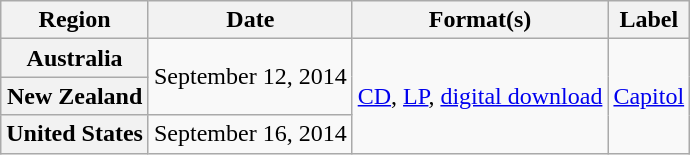<table class="wikitable plainrowheaders">
<tr>
<th scope="col">Region</th>
<th scope="col">Date</th>
<th scope="col">Format(s)</th>
<th scope="col">Label</th>
</tr>
<tr>
<th scope="row">Australia</th>
<td rowspan="2">September 12, 2014</td>
<td rowspan="3"><a href='#'>CD</a>, <a href='#'>LP</a>, <a href='#'>digital download</a></td>
<td rowspan="3"><a href='#'>Capitol</a></td>
</tr>
<tr>
<th scope="row">New Zealand</th>
</tr>
<tr>
<th scope="row">United States</th>
<td>September 16, 2014</td>
</tr>
</table>
